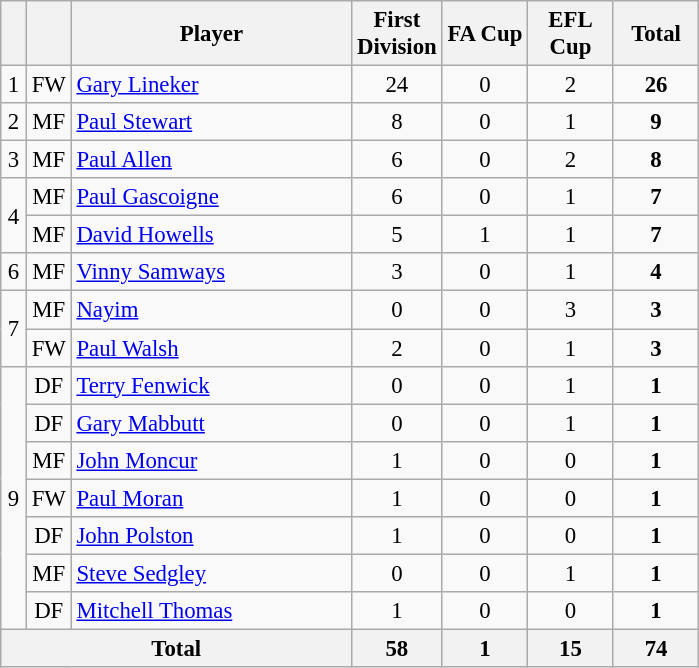<table class="wikitable sortable" style="font-size: 95%; text-align: center;">
<tr>
<th width=10></th>
<th width=10></th>
<th width=180>Player</th>
<th width=50>First Division</th>
<th width=50>FA Cup</th>
<th width=50>EFL Cup</th>
<th width=50>Total</th>
</tr>
<tr>
<td>1</td>
<td>FW</td>
<td align="left"> <a href='#'>Gary Lineker</a></td>
<td>24</td>
<td>0</td>
<td>2</td>
<td><strong>26</strong></td>
</tr>
<tr>
<td>2</td>
<td>MF</td>
<td align="left"> <a href='#'>Paul Stewart</a></td>
<td>8</td>
<td>0</td>
<td>1</td>
<td><strong>9</strong></td>
</tr>
<tr>
<td>3</td>
<td>MF</td>
<td align="left"> <a href='#'>Paul Allen</a></td>
<td>6</td>
<td>0</td>
<td>2</td>
<td><strong>8</strong></td>
</tr>
<tr>
<td rowspan="2">4</td>
<td>MF</td>
<td align="left"> <a href='#'>Paul Gascoigne</a></td>
<td>6</td>
<td>0</td>
<td>1</td>
<td><strong>7</strong></td>
</tr>
<tr>
<td>MF</td>
<td align="left"> <a href='#'>David Howells</a></td>
<td>5</td>
<td>1</td>
<td>1</td>
<td><strong>7</strong></td>
</tr>
<tr>
<td rowspan="1">6</td>
<td>MF</td>
<td align="left"> <a href='#'>Vinny Samways</a></td>
<td>3</td>
<td>0</td>
<td>1</td>
<td><strong>4</strong></td>
</tr>
<tr>
<td rowspan="2">7</td>
<td>MF</td>
<td align="left"> <a href='#'>Nayim</a></td>
<td>0</td>
<td>0</td>
<td>3</td>
<td><strong>3</strong></td>
</tr>
<tr>
<td>FW</td>
<td align="left"> <a href='#'>Paul Walsh</a></td>
<td>2</td>
<td>0</td>
<td>1</td>
<td><strong>3</strong></td>
</tr>
<tr>
<td rowspan="7">9</td>
<td>DF</td>
<td align="left"> <a href='#'>Terry Fenwick</a></td>
<td>0</td>
<td>0</td>
<td>1</td>
<td><strong>1</strong></td>
</tr>
<tr>
<td>DF</td>
<td align="left"> <a href='#'>Gary Mabbutt</a></td>
<td>0</td>
<td>0</td>
<td>1</td>
<td><strong>1</strong></td>
</tr>
<tr>
<td>MF</td>
<td align="left"> <a href='#'>John Moncur</a></td>
<td>1</td>
<td>0</td>
<td>0</td>
<td><strong>1</strong></td>
</tr>
<tr>
<td>FW</td>
<td align="left"> <a href='#'>Paul Moran</a></td>
<td>1</td>
<td>0</td>
<td>0</td>
<td><strong>1</strong></td>
</tr>
<tr>
<td>DF</td>
<td align="left"> <a href='#'>John Polston</a></td>
<td>1</td>
<td>0</td>
<td>0</td>
<td><strong>1</strong></td>
</tr>
<tr>
<td>MF</td>
<td align="left"> <a href='#'>Steve Sedgley</a></td>
<td>0</td>
<td>0</td>
<td>1</td>
<td><strong>1</strong></td>
</tr>
<tr>
<td>DF</td>
<td align="left"> <a href='#'>Mitchell Thomas</a></td>
<td>1</td>
<td>0</td>
<td>0</td>
<td><strong>1</strong></td>
</tr>
<tr>
<th colspan="3">Total</th>
<th>58</th>
<th>1</th>
<th>15</th>
<th>74</th>
</tr>
</table>
